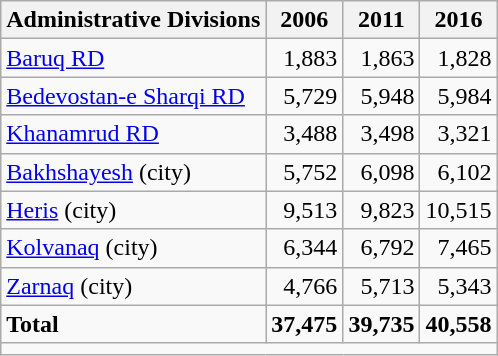<table class="wikitable">
<tr>
<th>Administrative Divisions</th>
<th>2006</th>
<th>2011</th>
<th>2016</th>
</tr>
<tr>
<td><a href='#'>Baruq RD</a></td>
<td style="text-align: right;">1,883</td>
<td style="text-align: right;">1,863</td>
<td style="text-align: right;">1,828</td>
</tr>
<tr>
<td><a href='#'>Bedevostan-e Sharqi RD</a></td>
<td style="text-align: right;">5,729</td>
<td style="text-align: right;">5,948</td>
<td style="text-align: right;">5,984</td>
</tr>
<tr>
<td><a href='#'>Khanamrud RD</a></td>
<td style="text-align: right;">3,488</td>
<td style="text-align: right;">3,498</td>
<td style="text-align: right;">3,321</td>
</tr>
<tr>
<td><a href='#'>Bakhshayesh</a> (city)</td>
<td style="text-align: right;">5,752</td>
<td style="text-align: right;">6,098</td>
<td style="text-align: right;">6,102</td>
</tr>
<tr>
<td><a href='#'>Heris</a> (city)</td>
<td style="text-align: right;">9,513</td>
<td style="text-align: right;">9,823</td>
<td style="text-align: right;">10,515</td>
</tr>
<tr>
<td><a href='#'>Kolvanaq</a> (city)</td>
<td style="text-align: right;">6,344</td>
<td style="text-align: right;">6,792</td>
<td style="text-align: right;">7,465</td>
</tr>
<tr>
<td><a href='#'>Zarnaq</a> (city)</td>
<td style="text-align: right;">4,766</td>
<td style="text-align: right;">5,713</td>
<td style="text-align: right;">5,343</td>
</tr>
<tr>
<td><strong>Total</strong></td>
<td style="text-align: right;"><strong>37,475</strong></td>
<td style="text-align: right;"><strong>39,735</strong></td>
<td style="text-align: right;"><strong>40,558</strong></td>
</tr>
<tr>
<td colspan=4></td>
</tr>
</table>
